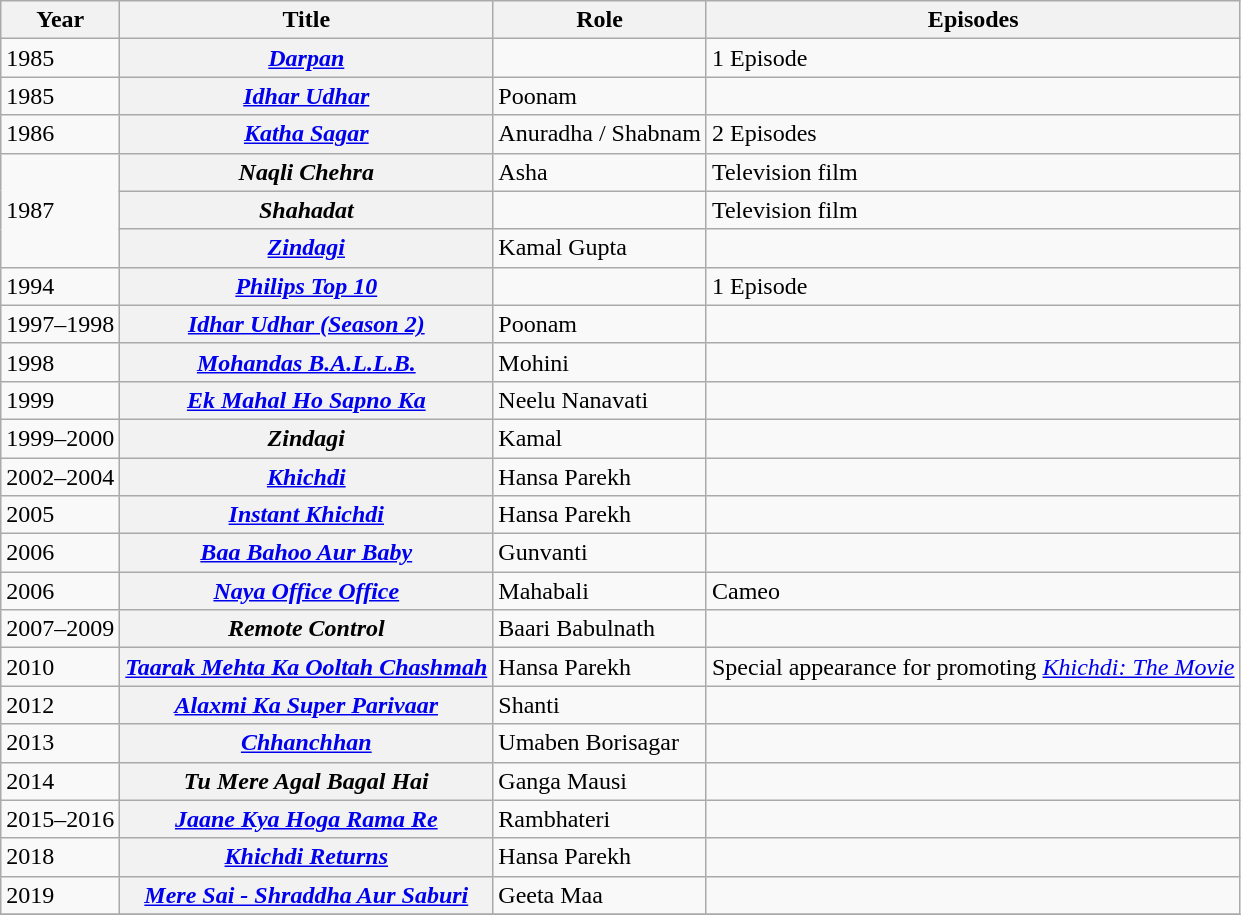<table class="wikitable sortable plainrowheaders">
<tr style="text-align:center;">
<th scope="col">Year</th>
<th scope="col">Title</th>
<th scope="col">Role</th>
<th scope="col" class="unsortable">Episodes</th>
</tr>
<tr>
<td>1985</td>
<th scope="row"><em><a href='#'>Darpan</a></em></th>
<td></td>
<td>1 Episode</td>
</tr>
<tr>
<td>1985</td>
<th scope="row"><em><a href='#'>Idhar Udhar</a></em></th>
<td>Poonam</td>
<td></td>
</tr>
<tr>
<td>1986</td>
<th scope="row"><em><a href='#'>Katha Sagar</a></em></th>
<td>Anuradha / Shabnam</td>
<td>2 Episodes</td>
</tr>
<tr>
<td rowspan="3">1987</td>
<th scope="row"><em>Naqli Chehra</em></th>
<td>Asha</td>
<td>Television film</td>
</tr>
<tr>
<th scope="row"><em>Shahadat</em></th>
<td></td>
<td>Television film</td>
</tr>
<tr>
<th scope="row"><em><a href='#'>Zindagi</a></em></th>
<td>Kamal Gupta</td>
<td></td>
</tr>
<tr>
<td>1994</td>
<th scope="row"><em><a href='#'>Philips Top 10</a></em></th>
<td></td>
<td>1 Episode</td>
</tr>
<tr>
<td>1997–1998</td>
<th scope="row"><em><a href='#'>Idhar Udhar (Season 2)</a></em></th>
<td>Poonam</td>
<td></td>
</tr>
<tr>
<td>1998</td>
<th scope="row"><em><a href='#'>Mohandas B.A.L.L.B.</a></em></th>
<td>Mohini</td>
<td></td>
</tr>
<tr>
<td>1999</td>
<th scope="row"><em><a href='#'>Ek Mahal Ho Sapno Ka</a></em></th>
<td>Neelu Nanavati</td>
<td></td>
</tr>
<tr>
<td>1999–2000</td>
<th scope="row"><em>Zindagi</em></th>
<td>Kamal</td>
<td></td>
</tr>
<tr>
<td>2002–2004</td>
<th scope="row"><em><a href='#'>Khichdi</a></em></th>
<td>Hansa Parekh</td>
<td></td>
</tr>
<tr>
<td>2005</td>
<th scope="row"><em><a href='#'>Instant Khichdi</a></em></th>
<td>Hansa Parekh</td>
<td></td>
</tr>
<tr>
<td>2006</td>
<th scope="row"><em><a href='#'>Baa Bahoo Aur Baby</a></em></th>
<td>Gunvanti</td>
<td></td>
</tr>
<tr>
<td>2006</td>
<th scope="row"><em><a href='#'>Naya Office Office</a></em></th>
<td>Mahabali</td>
<td>Cameo</td>
</tr>
<tr>
<td>2007–2009</td>
<th scope="row"><em>Remote Control</em></th>
<td>Baari Babulnath</td>
<td></td>
</tr>
<tr>
<td>2010</td>
<th scope="row"><em><a href='#'>Taarak Mehta Ka Ooltah Chashmah</a></em></th>
<td>Hansa Parekh</td>
<td>Special appearance for promoting <em><a href='#'>Khichdi: The Movie</a></em></td>
</tr>
<tr>
<td>2012</td>
<th scope="row"><em><a href='#'>Alaxmi Ka Super Parivaar</a></em></th>
<td>Shanti</td>
<td></td>
</tr>
<tr>
<td>2013</td>
<th scope="row"><em><a href='#'>Chhanchhan</a></em></th>
<td>Umaben Borisagar</td>
<td></td>
</tr>
<tr>
<td>2014</td>
<th scope="row"><em>Tu Mere Agal Bagal Hai</em></th>
<td>Ganga Mausi</td>
<td></td>
</tr>
<tr>
<td>2015–2016</td>
<th scope="row"><em><a href='#'>Jaane Kya Hoga Rama Re</a></em></th>
<td>Rambhateri</td>
<td></td>
</tr>
<tr>
<td>2018</td>
<th scope="row"><em><a href='#'>Khichdi Returns</a></em></th>
<td>Hansa Parekh</td>
<td></td>
</tr>
<tr>
<td>2019</td>
<th scope="row"><em><a href='#'>Mere Sai - Shraddha Aur Saburi</a></em></th>
<td>Geeta Maa</td>
<td></td>
</tr>
<tr>
</tr>
</table>
